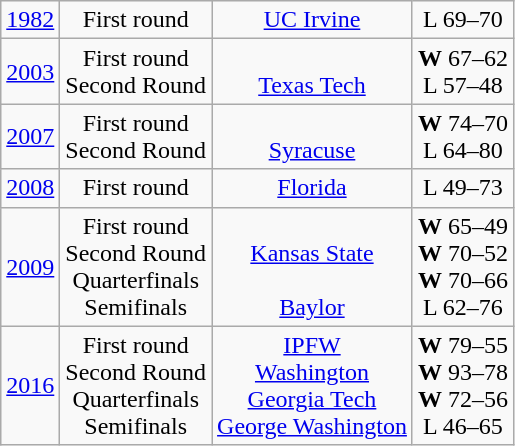<table class=wikitable style="text-align:center">
<tr>
<td><a href='#'>1982</a></td>
<td>First round</td>
<td><a href='#'>UC Irvine</a></td>
<td>L 69–70</td>
</tr>
<tr>
<td><a href='#'>2003</a></td>
<td>First round<br>Second Round</td>
<td><br><a href='#'>Texas Tech</a></td>
<td><strong>W</strong> 67–62<br>L 57–48</td>
</tr>
<tr>
<td><a href='#'>2007</a></td>
<td>First round<br>Second Round</td>
<td><br><a href='#'>Syracuse</a></td>
<td><strong>W</strong> 74–70<br>L 64–80</td>
</tr>
<tr>
<td><a href='#'>2008</a></td>
<td>First round</td>
<td><a href='#'>Florida</a></td>
<td>L 49–73</td>
</tr>
<tr>
<td><a href='#'>2009</a></td>
<td>First round<br>Second Round<br>Quarterfinals<br>Semifinals</td>
<td><br><a href='#'>Kansas State</a><br><br><a href='#'>Baylor</a></td>
<td><strong>W</strong> 65–49<br><strong>W</strong> 70–52<br><strong>W</strong> 70–66<br>L 62–76</td>
</tr>
<tr>
<td><a href='#'>2016</a></td>
<td>First round<br>Second Round<br>Quarterfinals<br>Semifinals</td>
<td><a href='#'>IPFW</a><br><a href='#'>Washington</a><br><a href='#'>Georgia Tech</a><br><a href='#'>George Washington</a></td>
<td><strong>W</strong> 79–55<br><strong>W</strong> 93–78<br><strong>W</strong> 72–56<br>L 46–65</td>
</tr>
</table>
